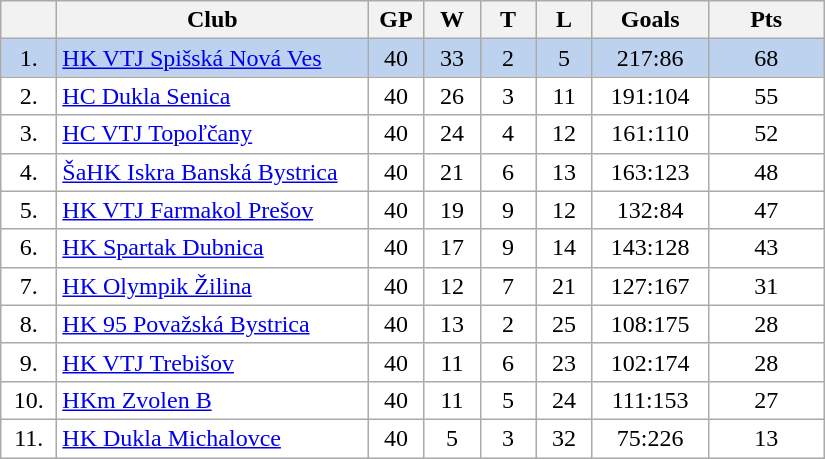<table class="wikitable">
<tr>
<th width="30"></th>
<th width="200">Club</th>
<th width="30">GP</th>
<th width="30">W</th>
<th width="30">T</th>
<th width="30">L</th>
<th width="70">Goals</th>
<th width="70">Pts</th>
</tr>
<tr bgcolor="#BCD2EE" align="center">
<td>1.</td>
<td align="left"><a href='#'>HK VTJ Spišská Nová Ves</a></td>
<td>40</td>
<td>33</td>
<td>2</td>
<td>5</td>
<td>217:86</td>
<td>68</td>
</tr>
<tr bgcolor="#FFFFFF" align="center">
<td>2.</td>
<td align="left"><a href='#'>HC Dukla Senica</a></td>
<td>40</td>
<td>26</td>
<td>3</td>
<td>11</td>
<td>191:104</td>
<td>55</td>
</tr>
<tr bgcolor="#FFFFFF" align="center">
<td>3.</td>
<td align="left"><a href='#'>HC VTJ Topoľčany</a></td>
<td>40</td>
<td>24</td>
<td>4</td>
<td>12</td>
<td>161:110</td>
<td>52</td>
</tr>
<tr bgcolor="#FFFFFF" align="center">
<td>4.</td>
<td align="left"><a href='#'>ŠaHK Iskra Banská Bystrica</a></td>
<td>40</td>
<td>21</td>
<td>6</td>
<td>13</td>
<td>163:123</td>
<td>48</td>
</tr>
<tr bgcolor="#FFFFFF" align="center">
<td>5.</td>
<td align="left"><a href='#'>HK VTJ Farmakol Prešov</a></td>
<td>40</td>
<td>19</td>
<td>9</td>
<td>12</td>
<td>132:84</td>
<td>47</td>
</tr>
<tr bgcolor="#FFFFFF" align="center">
<td>6.</td>
<td align="left"><a href='#'>HK Spartak Dubnica</a></td>
<td>40</td>
<td>17</td>
<td>9</td>
<td>14</td>
<td>143:128</td>
<td>43</td>
</tr>
<tr bgcolor="#FFFFFF" align="center">
<td>7.</td>
<td align="left"><a href='#'>HK Olympik Žilina</a></td>
<td>40</td>
<td>12</td>
<td>7</td>
<td>21</td>
<td>127:167</td>
<td>31</td>
</tr>
<tr bgcolor="#FFFFFF" align="center">
<td>8.</td>
<td align="left"><a href='#'>HK 95 Považská Bystrica</a></td>
<td>40</td>
<td>13</td>
<td>2</td>
<td>25</td>
<td>108:175</td>
<td>28</td>
</tr>
<tr bgcolor="#FFFFFF" align="center">
<td>9.</td>
<td align="left"><a href='#'>HK VTJ Trebišov</a></td>
<td>40</td>
<td>11</td>
<td>6</td>
<td>23</td>
<td>102:174</td>
<td>28</td>
</tr>
<tr bgcolor="#FFFFFF" align="center">
<td>10.</td>
<td align="left"><a href='#'>HKm Zvolen B</a></td>
<td>40</td>
<td>11</td>
<td>5</td>
<td>24</td>
<td>111:153</td>
<td>27</td>
</tr>
<tr bgcolor="#FFFFFF" align="center">
<td>11.</td>
<td align="left"><a href='#'>HK Dukla Michalovce</a></td>
<td>40</td>
<td>5</td>
<td>3</td>
<td>32</td>
<td>75:226</td>
<td>13</td>
</tr>
</table>
